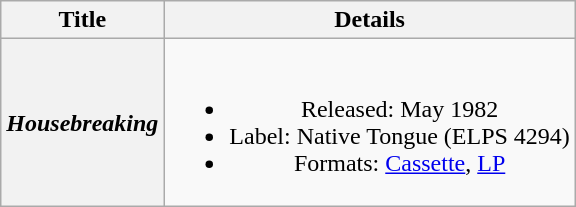<table class="wikitable plainrowheaders" style="text-align:center;" border="1">
<tr>
<th>Title</th>
<th>Details</th>
</tr>
<tr>
<th scope="row"><em>Housebreaking</em></th>
<td><br><ul><li>Released: May 1982</li><li>Label: Native Tongue  (ELPS 4294)</li><li>Formats: <a href='#'>Cassette</a>, <a href='#'>LP</a></li></ul></td>
</tr>
</table>
